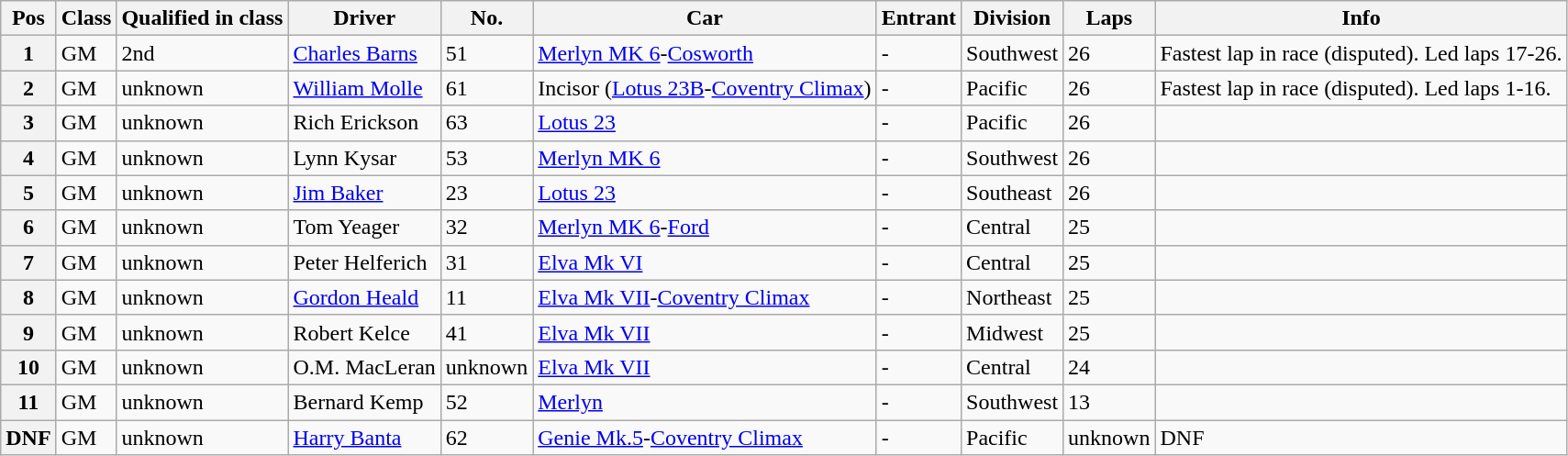<table class="wikitable">
<tr>
<th>Pos</th>
<th>Class</th>
<th>Qualified in class</th>
<th>Driver</th>
<th>No.</th>
<th>Car</th>
<th>Entrant</th>
<th>Division</th>
<th>Laps</th>
<th>Info</th>
</tr>
<tr>
<th>1</th>
<td>GM</td>
<td>2nd</td>
<td> <a href='#'>Charles Barns</a></td>
<td>51</td>
<td><a href='#'>Merlyn MK 6</a>-<a href='#'>Cosworth</a></td>
<td>-</td>
<td>Southwest</td>
<td>26</td>
<td>Fastest lap in race (disputed). Led laps 17-26.</td>
</tr>
<tr>
<th>2</th>
<td>GM</td>
<td>unknown</td>
<td> <a href='#'>William Molle</a></td>
<td>61</td>
<td>Incisor (<a href='#'>Lotus 23B</a>-<a href='#'>Coventry Climax</a>)</td>
<td>-</td>
<td>Pacific</td>
<td>26</td>
<td>Fastest lap in race (disputed). Led laps 1-16.</td>
</tr>
<tr>
<th>3</th>
<td>GM</td>
<td>unknown</td>
<td> Rich Erickson</td>
<td>63</td>
<td><a href='#'>Lotus 23</a></td>
<td>-</td>
<td>Pacific</td>
<td>26</td>
<td></td>
</tr>
<tr>
<th>4</th>
<td>GM</td>
<td>unknown</td>
<td> Lynn Kysar</td>
<td>53</td>
<td><a href='#'>Merlyn MK 6</a></td>
<td>-</td>
<td>Southwest</td>
<td>26</td>
<td></td>
</tr>
<tr>
<th>5</th>
<td>GM</td>
<td>unknown</td>
<td> <a href='#'>Jim Baker</a></td>
<td>23</td>
<td><a href='#'>Lotus 23</a></td>
<td>-</td>
<td>Southeast</td>
<td>26</td>
<td></td>
</tr>
<tr>
<th>6</th>
<td>GM</td>
<td>unknown</td>
<td> Tom Yeager</td>
<td>32</td>
<td><a href='#'>Merlyn MK 6</a>-<a href='#'>Ford</a></td>
<td>-</td>
<td>Central</td>
<td>25</td>
<td></td>
</tr>
<tr>
<th>7</th>
<td>GM</td>
<td>unknown</td>
<td> Peter Helferich</td>
<td>31</td>
<td><a href='#'>Elva Mk VI</a></td>
<td>-</td>
<td>Central</td>
<td>25</td>
<td></td>
</tr>
<tr>
<th>8</th>
<td>GM</td>
<td>unknown</td>
<td> <a href='#'>Gordon Heald</a></td>
<td>11</td>
<td><a href='#'>Elva Mk VII</a>-<a href='#'>Coventry Climax</a></td>
<td>-</td>
<td>Northeast</td>
<td>25</td>
<td></td>
</tr>
<tr>
<th>9</th>
<td>GM</td>
<td>unknown</td>
<td> Robert Kelce</td>
<td>41</td>
<td><a href='#'>Elva Mk VII</a></td>
<td>-</td>
<td>Midwest</td>
<td>25</td>
<td></td>
</tr>
<tr>
<th>10</th>
<td>GM</td>
<td>unknown</td>
<td> O.M. MacLeran</td>
<td>unknown</td>
<td><a href='#'>Elva Mk VII</a></td>
<td>-</td>
<td>Central</td>
<td>24</td>
<td></td>
</tr>
<tr>
<th>11</th>
<td>GM</td>
<td>unknown</td>
<td> Bernard Kemp</td>
<td>52</td>
<td><a href='#'>Merlyn</a></td>
<td>-</td>
<td>Southwest</td>
<td>13</td>
<td></td>
</tr>
<tr>
<th>DNF</th>
<td>GM</td>
<td>unknown</td>
<td> <a href='#'>Harry Banta</a></td>
<td>62</td>
<td><a href='#'>Genie Mk.5</a>-<a href='#'>Coventry Climax</a></td>
<td>-</td>
<td>Pacific</td>
<td>unknown</td>
<td>DNF</td>
</tr>
</table>
